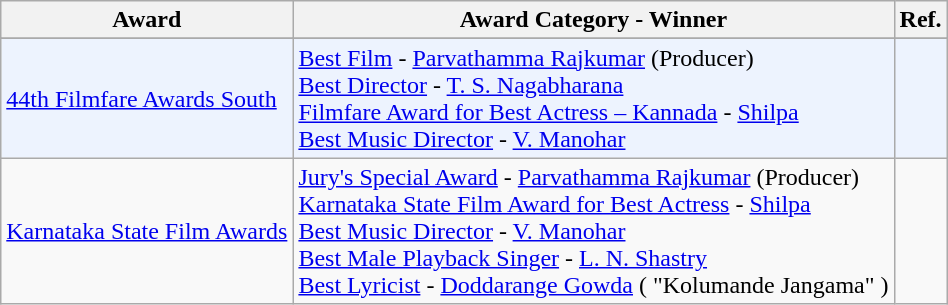<table class="wikitable">
<tr>
<th>Award</th>
<th>Award Category -  Winner</th>
<th>Ref.</th>
</tr>
<tr>
</tr>
<tr bgcolor=#edf3fe>
<td><a href='#'>44th Filmfare Awards South</a></td>
<td><a href='#'>Best Film</a> - <a href='#'>Parvathamma Rajkumar</a> (Producer)<br><a href='#'>Best Director</a> - <a href='#'>T. S. Nagabharana</a><br><a href='#'>Filmfare Award for Best Actress – Kannada</a> - <a href='#'>Shilpa</a><br><a href='#'>Best Music Director</a> - <a href='#'>V. Manohar</a></td>
<td></td>
</tr>
<tr>
<td><a href='#'>Karnataka State Film Awards</a></td>
<td><a href='#'>Jury's Special Award</a> - <a href='#'>Parvathamma Rajkumar</a> (Producer) <br><a href='#'>Karnataka State Film Award for Best Actress</a> - <a href='#'>Shilpa</a><br><a href='#'>Best Music Director</a> - <a href='#'>V. Manohar</a><br><a href='#'>Best Male Playback Singer</a> - <a href='#'>L. N. Shastry</a><br><a href='#'>Best Lyricist</a> - <a href='#'>Doddarange Gowda</a> ( "Kolumande Jangama" )</td>
<td></td>
</tr>
</table>
